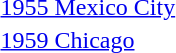<table>
<tr>
<td><a href='#'>1955 Mexico City</a></td>
<td></td>
<td></td>
<td></td>
</tr>
<tr>
<td><a href='#'>1959 Chicago</a></td>
<td></td>
<td></td>
<td></td>
</tr>
</table>
